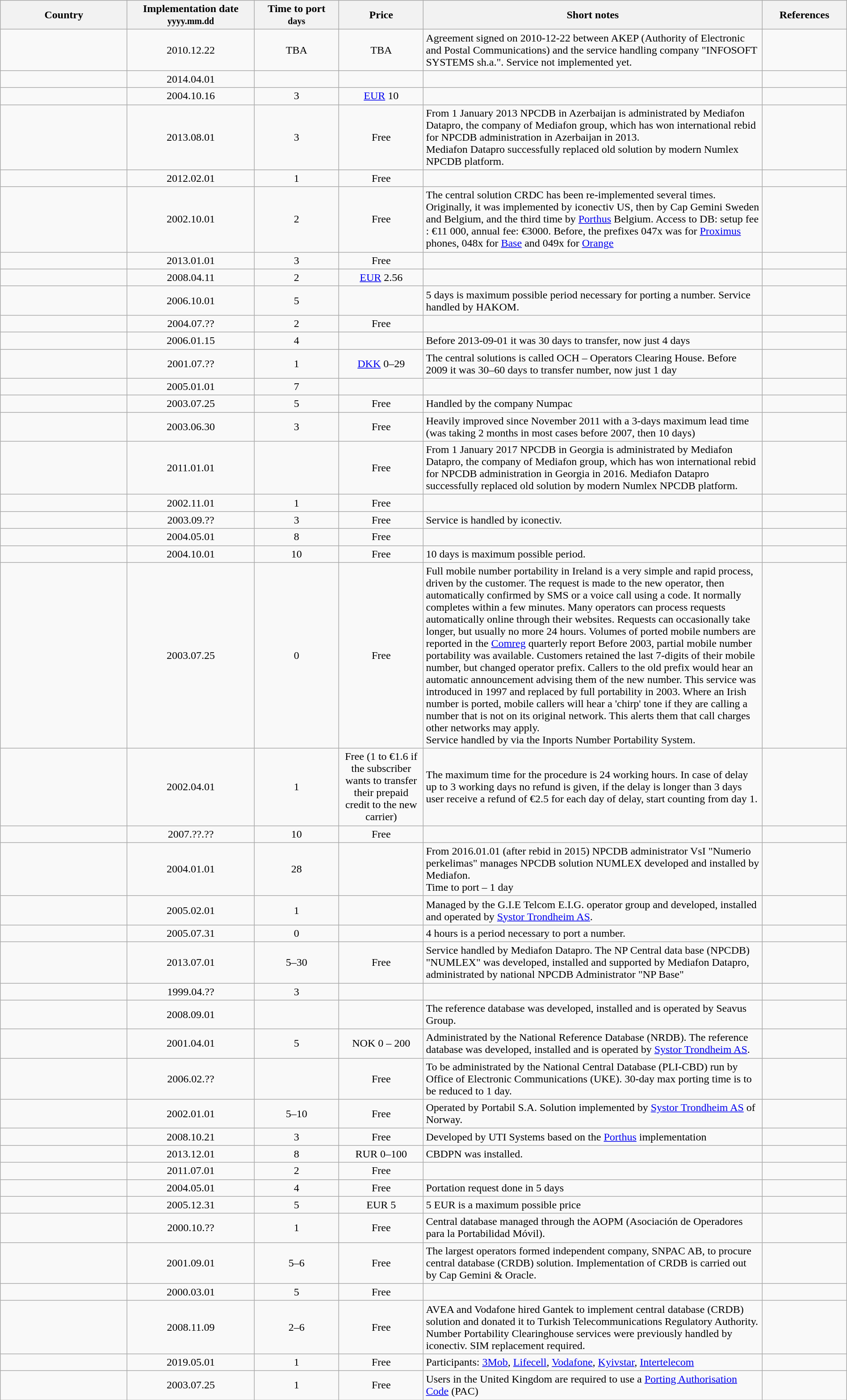<table class="wikitable sortable" style="width:100%;">
<tr>
<th style="width:15%;">Country</th>
<th style="width:15%;">Implementation date<br><small>yyyy.mm.dd</small></th>
<th style="width:10%;">Time to port<br><small>days</small></th>
<th style="width:10%;">Price</th>
<th style="width:40%;" class="unsortable">Short notes</th>
<th style="width:10%;" class="unsortable">References</th>
</tr>
<tr>
<td></td>
<td style="text-align:center;">2010.12.22</td>
<td style="text-align:center;">TBA</td>
<td style="text-align:center;">TBA</td>
<td>Agreement signed on 2010-12-22 between AKEP (Authority of Electronic and Postal Communications) and the service handling company "INFOSOFT SYSTEMS sh.a.". Service not implemented yet.</td>
<td></td>
</tr>
<tr>
<td></td>
<td style="text-align:center;">2014.04.01</td>
<td style="text-align:center;"></td>
<td style="text-align:center;"></td>
<td></td>
<td></td>
</tr>
<tr>
<td></td>
<td style="text-align:center;">2004.10.16</td>
<td style="text-align:center;">3</td>
<td style="text-align:center;"><a href='#'>EUR</a> 10</td>
<td></td>
<td></td>
</tr>
<tr>
<td></td>
<td style="text-align:center;">2013.08.01</td>
<td style="text-align:center;">3</td>
<td style="text-align:center;">Free</td>
<td>From 1 January 2013 NPCDB in Azerbaijan is administrated by Mediafon Datapro, the company of Mediafon group, which has won international rebid for NPCDB administration in Azerbaijan in 2013.<br>Mediafon Datapro successfully replaced old solution by modern Numlex NPCDB platform.</td>
<td></td>
</tr>
<tr>
<td></td>
<td style="text-align:center;">2012.02.01</td>
<td style="text-align:center;">1</td>
<td style="text-align:center;">Free</td>
<td></td>
<td></td>
</tr>
<tr>
<td></td>
<td style="text-align:center;">2002.10.01</td>
<td style="text-align:center;">2</td>
<td style="text-align:center;">Free</td>
<td>The central solution CRDC has been re-implemented several times. Originally, it was implemented by iconectiv US, then by Cap Gemini Sweden and Belgium, and the third time by <a href='#'>Porthus</a> Belgium. Access to DB: setup fee : €11 000, annual fee: €3000. Before, the prefixes 047x was for <a href='#'>Proximus</a> phones, 048x for <a href='#'>Base</a> and 049x for <a href='#'>Orange</a></td>
<td></td>
</tr>
<tr>
<td></td>
<td style="text-align:center;">2013.01.01</td>
<td style="text-align:center;">3</td>
<td style="text-align:center;">Free</td>
<td></td>
<td></td>
</tr>
<tr>
<td></td>
<td style="text-align:center;">2008.04.11</td>
<td style="text-align:center;">2</td>
<td style="text-align:center;"><a href='#'>EUR</a> 2.56</td>
<td></td>
<td></td>
</tr>
<tr>
<td></td>
<td style="text-align:center;">2006.10.01</td>
<td style="text-align:center;">5</td>
<td style="text-align:center;"></td>
<td>5 days is maximum possible period necessary for porting a number. Service handled by HAKOM.</td>
<td></td>
</tr>
<tr>
<td></td>
<td style="text-align:center;">2004.07.??</td>
<td style="text-align:center;">2</td>
<td style="text-align:center;">Free</td>
<td></td>
<td></td>
</tr>
<tr>
<td></td>
<td style="text-align:center;">2006.01.15</td>
<td style="text-align:center;">4</td>
<td style="text-align:center;"></td>
<td>Before 2013-09-01 it was 30 days to transfer, now just 4 days</td>
<td></td>
</tr>
<tr>
<td></td>
<td style="text-align:center;">2001.07.??</td>
<td style="text-align:center;">1</td>
<td style="text-align:center;"><a href='#'>DKK</a> 0–29</td>
<td>The central solutions is called OCH – Operators Clearing House. Before 2009 it was 30–60 days to transfer number, now just 1 day</td>
<td></td>
</tr>
<tr>
<td></td>
<td style="text-align:center;">2005.01.01</td>
<td style="text-align:center;">7</td>
<td style="text-align:center;"></td>
<td></td>
<td></td>
</tr>
<tr>
<td></td>
<td style="text-align:center;">2003.07.25</td>
<td style="text-align:center;">5</td>
<td style="text-align:center;">Free</td>
<td>Handled by the company Numpac</td>
<td></td>
</tr>
<tr>
<td></td>
<td style="text-align:center;">2003.06.30</td>
<td style="text-align:center;">3</td>
<td style="text-align:center;">Free</td>
<td>Heavily improved since November 2011 with a 3-days maximum lead time (was taking 2 months in most cases before 2007, then 10 days)</td>
<td></td>
</tr>
<tr>
<td></td>
<td style="text-align:center;">2011.01.01</td>
<td style="text-align:center;"></td>
<td style="text-align:center;">Free</td>
<td>From 1 January 2017 NPCDB in Georgia is administrated by Mediafon Datapro, the company of Mediafon group, which has won international rebid for NPCDB administration in Georgia in 2016. Mediafon Datapro successfully replaced old solution by modern Numlex NPCDB platform.</td>
<td></td>
</tr>
<tr>
<td></td>
<td style="text-align:center;">2002.11.01</td>
<td style="text-align:center;">1</td>
<td style="text-align:center;">Free</td>
<td></td>
<td></td>
</tr>
<tr>
<td></td>
<td style="text-align:center;">2003.09.??</td>
<td style="text-align:center;">3</td>
<td style="text-align:center;">Free</td>
<td>Service is handled by iconectiv.</td>
<td></td>
</tr>
<tr>
<td></td>
<td style="text-align:center;">2004.05.01</td>
<td style="text-align:center;">8</td>
<td style="text-align:center;">Free</td>
<td></td>
<td></td>
</tr>
<tr>
<td></td>
<td style="text-align:center;">2004.10.01</td>
<td style="text-align:center;">10</td>
<td style="text-align:center;">Free</td>
<td>10 days is maximum possible period.</td>
<td></td>
</tr>
<tr>
<td></td>
<td style="text-align:center;">2003.07.25</td>
<td style="text-align:center;">0</td>
<td style="text-align:center;">Free</td>
<td>Full mobile number portability in Ireland is a very simple and rapid process, driven by the customer. The request is made to the new operator, then automatically confirmed by SMS or a voice call using a code. It normally completes within a few minutes. Many operators can process requests automatically online through their websites. Requests can occasionally take longer, but usually no more 24 hours. Volumes of ported mobile numbers are reported in the <a href='#'>Comreg</a> quarterly report Before 2003, partial mobile number portability was available. Customers retained the last 7-digits of their mobile number, but changed operator prefix. Callers to the old prefix would hear an automatic announcement advising them of the new number. This service was introduced in 1997 and replaced by full portability in 2003. Where an Irish number is ported, mobile callers will hear a 'chirp' tone if they are calling a number that is not on its original network. This alerts them that call charges other networks may apply.<br>Service handled by   via the Inports Number Portability System.</td>
<td></td>
</tr>
<tr>
<td></td>
<td style="text-align:center;">2002.04.01</td>
<td style="text-align:center;">1</td>
<td style="text-align:center;">Free (1 to €1.6  if the subscriber wants to transfer their prepaid credit to the new carrier)</td>
<td>The maximum time for the procedure is 24 working hours. In case of delay up to 3 working days no refund is given, if the delay is longer than 3 days user receive a refund of €2.5  for each day of delay, start counting from day 1.</td>
<td></td>
</tr>
<tr>
<td></td>
<td style="text-align:center;">2007.??.??</td>
<td style="text-align:center;">10</td>
<td style="text-align:center;">Free</td>
<td></td>
<td></td>
</tr>
<tr>
<td></td>
<td style="text-align:center;">2004.01.01</td>
<td style="text-align:center;">28</td>
<td style="text-align:center;"></td>
<td>From 2016.01.01 (after rebid in 2015) NPCDB administrator VsI "Numerio perkelimas" manages NPCDB solution NUMLEX developed and installed by Mediafon.<br>Time to port – 1 day</td>
<td></td>
</tr>
<tr>
<td></td>
<td style="text-align:center;">2005.02.01</td>
<td style="text-align:center;">1</td>
<td style="text-align:center;"></td>
<td>Managed by the G.I.E Telcom E.I.G. operator group and developed, installed and operated by <a href='#'>Systor Trondheim AS</a>.</td>
<td></td>
</tr>
<tr>
<td></td>
<td style="text-align:center;">2005.07.31</td>
<td style="text-align:center;">0</td>
<td style="text-align:center;"></td>
<td>4 hours is a period necessary to port a number.</td>
<td></td>
</tr>
<tr>
<td></td>
<td style="text-align:center;">2013.07.01</td>
<td style="text-align:center;">5–30</td>
<td style="text-align:center;">Free</td>
<td>Service handled by Mediafon Datapro. The NP Central data base (NPCDB) "NUMLEX" was developed, installed and supported by Mediafon Datapro, administrated by national NPCDB Administrator "NP Base"</td>
<td></td>
</tr>
<tr>
<td></td>
<td style="text-align:center;">1999.04.??</td>
<td style="text-align:center;">3</td>
<td style="text-align:center;"></td>
<td></td>
<td></td>
</tr>
<tr>
<td></td>
<td style="text-align:center;">2008.09.01</td>
<td style="text-align:center;"></td>
<td style="text-align:center;"></td>
<td>The reference database was developed, installed and is operated by Seavus Group.</td>
<td></td>
</tr>
<tr>
<td></td>
<td style="text-align:center;">2001.04.01</td>
<td style="text-align:center;">5</td>
<td style="text-align:center;">NOK 0 – 200</td>
<td>Administrated by the National Reference Database (NRDB). The reference database was developed, installed and is operated by <a href='#'>Systor Trondheim AS</a>.</td>
<td></td>
</tr>
<tr>
<td></td>
<td style="text-align:center;">2006.02.??</td>
<td style="text-align:center;"></td>
<td style="text-align:center;">Free</td>
<td>To be administrated by the National Central Database (PLI-CBD) run by Office of Electronic Communications (UKE). 30-day max porting time is to be reduced to 1 day.</td>
<td></td>
</tr>
<tr>
<td></td>
<td style="text-align:center;">2002.01.01</td>
<td style="text-align:center;">5–10</td>
<td style="text-align:center;">Free</td>
<td>Operated by Portabil S.A. Solution implemented by <a href='#'>Systor Trondheim AS</a> of Norway.</td>
<td></td>
</tr>
<tr>
<td></td>
<td style="text-align:center;">2008.10.21</td>
<td style="text-align:center;">3</td>
<td style="text-align:center;">Free</td>
<td>Developed by UTI Systems based on the <a href='#'>Porthus</a> implementation</td>
<td></td>
</tr>
<tr>
<td></td>
<td style="text-align:center;">2013.12.01</td>
<td style="text-align:center;">8</td>
<td style="text-align:center;">RUR 0–100</td>
<td>CBDPN was installed.</td>
<td></td>
</tr>
<tr>
<td></td>
<td style="text-align:center;">2011.07.01</td>
<td style="text-align:center;">2</td>
<td style="text-align:center;">Free</td>
<td></td>
</tr>
<tr>
<td></td>
<td style="text-align:center;">2004.05.01</td>
<td style="text-align:center;">4</td>
<td style="text-align:center;">Free</td>
<td>Portation request done in 5 days</td>
<td></td>
</tr>
<tr>
<td></td>
<td style="text-align:center;">2005.12.31</td>
<td style="text-align:center;">5</td>
<td style="text-align:center;">EUR 5</td>
<td>5 EUR is a maximum possible price</td>
<td></td>
</tr>
<tr>
<td></td>
<td style="text-align:center;">2000.10.??</td>
<td style="text-align:center;">1</td>
<td style="text-align:center;">Free</td>
<td>Central database managed through the AOPM (Asociación de Operadores para la Portabilidad Móvil).</td>
<td></td>
</tr>
<tr>
<td></td>
<td style="text-align:center;">2001.09.01</td>
<td style="text-align:center;">5–6</td>
<td style="text-align:center;">Free</td>
<td>The largest operators formed independent company, SNPAC AB, to procure central database (CRDB) solution. Implementation of CRDB is carried out by Cap Gemini & Oracle.</td>
<td></td>
</tr>
<tr>
<td></td>
<td style="text-align:center;">2000.03.01</td>
<td style="text-align:center;">5</td>
<td style="text-align:center;">Free</td>
<td></td>
<td></td>
</tr>
<tr>
<td></td>
<td style="text-align:center;">2008.11.09</td>
<td style="text-align:center;">2–6</td>
<td style="text-align:center;">Free</td>
<td>AVEA and Vodafone hired Gantek to implement central database (CRDB) solution and donated it to Turkish Telecommunications Regulatory Authority. Number Portability Clearinghouse services were previously handled by iconectiv. SIM replacement required.</td>
<td></td>
</tr>
<tr>
<td></td>
<td style="text-align:center;">2019.05.01</td>
<td style="text-align:center;">1</td>
<td style="text-align:center;">Free</td>
<td>Participants: <a href='#'>3Mob</a>, <a href='#'>Lifecell</a>, <a href='#'>Vodafone</a>, <a href='#'>Kyivstar</a>, <a href='#'>Intertelecom</a></td>
<td></td>
</tr>
<tr>
<td></td>
<td style="text-align:center;">2003.07.25</td>
<td style="text-align:center;">1</td>
<td style="text-align:center;">Free</td>
<td>Users in the United Kingdom are required to use a <a href='#'>Porting Authorisation Code</a> (PAC)</td>
<td></td>
</tr>
</table>
